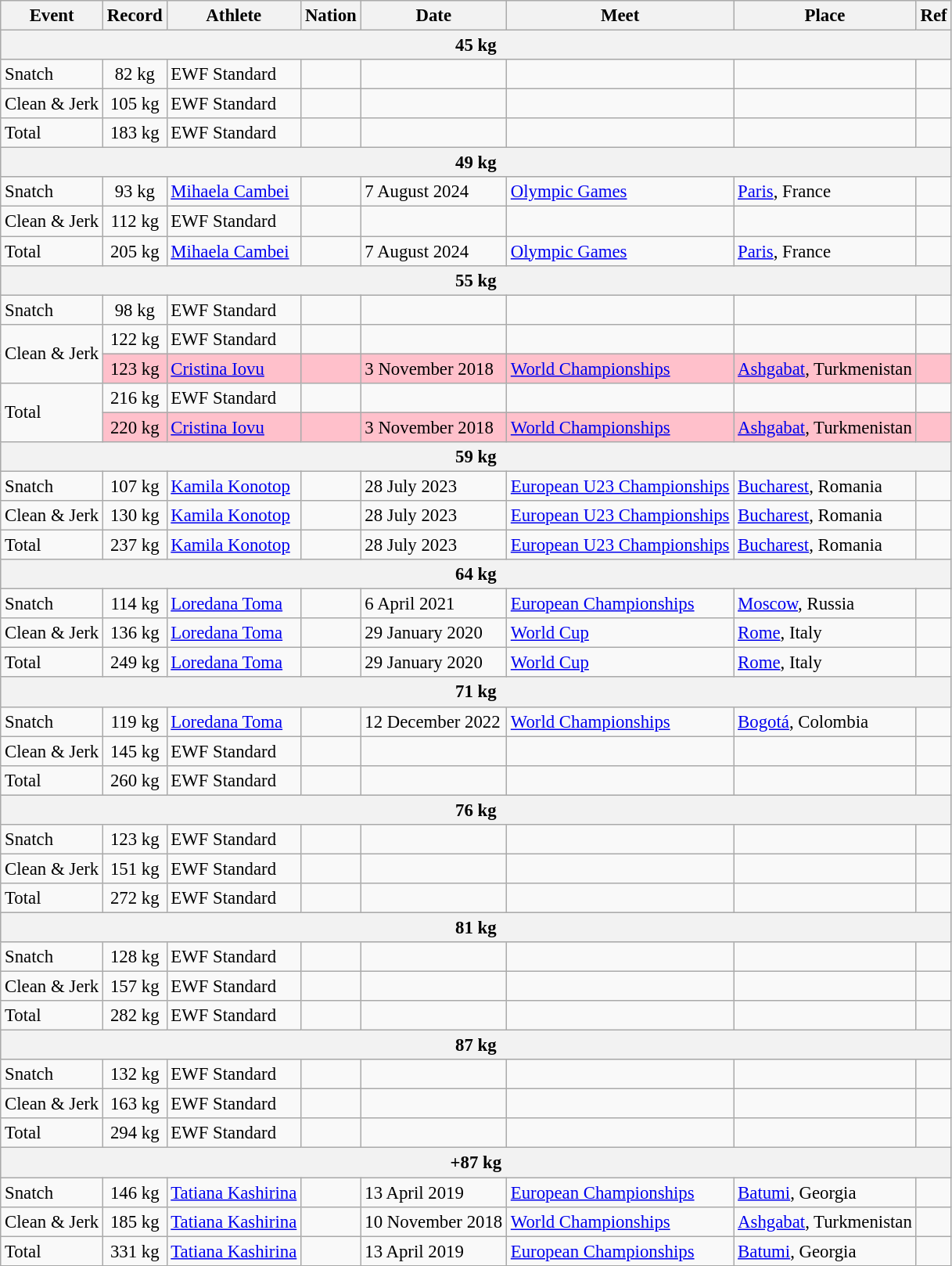<table class="wikitable" style="font-size:95%;">
<tr>
<th>Event</th>
<th>Record</th>
<th>Athlete</th>
<th>Nation</th>
<th>Date</th>
<th>Meet</th>
<th>Place</th>
<th>Ref</th>
</tr>
<tr bgcolor="#DDDDDD">
<th colspan=8>45 kg</th>
</tr>
<tr>
<td>Snatch</td>
<td align=center>82 kg</td>
<td>EWF Standard</td>
<td></td>
<td></td>
<td></td>
<td></td>
<td></td>
</tr>
<tr>
<td>Clean & Jerk</td>
<td align=center>105 kg</td>
<td>EWF Standard</td>
<td></td>
<td></td>
<td></td>
<td></td>
<td></td>
</tr>
<tr>
<td>Total</td>
<td align=center>183 kg</td>
<td>EWF Standard</td>
<td></td>
<td></td>
<td></td>
<td></td>
<td></td>
</tr>
<tr bgcolor="#DDDDDD">
<th colspan=8>49 kg</th>
</tr>
<tr>
<td>Snatch</td>
<td align="center">93 kg</td>
<td><a href='#'>Mihaela Cambei</a></td>
<td></td>
<td>7 August 2024</td>
<td><a href='#'>Olympic Games</a></td>
<td><a href='#'>Paris</a>, France</td>
<td></td>
</tr>
<tr>
<td>Clean & Jerk</td>
<td align=center>112 kg</td>
<td>EWF Standard</td>
<td></td>
<td></td>
<td></td>
<td></td>
<td></td>
</tr>
<tr>
<td>Total</td>
<td align="center">205 kg</td>
<td><a href='#'>Mihaela Cambei</a></td>
<td></td>
<td>7 August 2024</td>
<td><a href='#'>Olympic Games</a></td>
<td><a href='#'>Paris</a>, France</td>
<td></td>
</tr>
<tr bgcolor="#DDDDDD">
<th colspan=8>55 kg</th>
</tr>
<tr>
<td>Snatch</td>
<td align=center>98 kg</td>
<td>EWF Standard</td>
<td></td>
<td></td>
<td></td>
<td></td>
<td></td>
</tr>
<tr>
<td rowspan=2>Clean & Jerk</td>
<td align=center>122 kg</td>
<td>EWF Standard</td>
<td></td>
<td></td>
<td></td>
<td></td>
<td></td>
</tr>
<tr style="background:pink">
<td align=center>123 kg</td>
<td><a href='#'>Cristina Iovu</a></td>
<td></td>
<td>3 November 2018</td>
<td><a href='#'>World Championships</a></td>
<td><a href='#'>Ashgabat</a>, Turkmenistan</td>
<td></td>
</tr>
<tr>
<td rowspan=2>Total</td>
<td align=center>216 kg</td>
<td>EWF Standard</td>
<td></td>
<td></td>
<td></td>
<td></td>
<td></td>
</tr>
<tr style="background:pink">
<td align=center>220 kg</td>
<td><a href='#'>Cristina Iovu</a></td>
<td></td>
<td>3 November 2018</td>
<td><a href='#'>World Championships</a></td>
<td><a href='#'>Ashgabat</a>, Turkmenistan</td>
<td></td>
</tr>
<tr bgcolor="#DDDDDD">
<th colspan=8>59 kg</th>
</tr>
<tr>
<td>Snatch</td>
<td align=center>107 kg</td>
<td><a href='#'>Kamila Konotop</a></td>
<td></td>
<td>28 July 2023</td>
<td><a href='#'>European U23 Championships</a></td>
<td><a href='#'>Bucharest</a>, Romania</td>
<td></td>
</tr>
<tr>
<td>Clean & Jerk</td>
<td align=center>130 kg</td>
<td><a href='#'>Kamila Konotop</a></td>
<td></td>
<td>28 July 2023</td>
<td><a href='#'>European U23 Championships</a></td>
<td><a href='#'>Bucharest</a>, Romania</td>
<td></td>
</tr>
<tr>
<td>Total</td>
<td align=center>237 kg</td>
<td><a href='#'>Kamila Konotop</a></td>
<td></td>
<td>28 July 2023</td>
<td><a href='#'>European U23 Championships</a></td>
<td><a href='#'>Bucharest</a>, Romania</td>
<td></td>
</tr>
<tr bgcolor="#DDDDDD">
<th colspan=8>64 kg</th>
</tr>
<tr>
<td>Snatch</td>
<td align=center>114 kg</td>
<td><a href='#'>Loredana Toma</a></td>
<td></td>
<td>6 April 2021</td>
<td><a href='#'>European Championships</a></td>
<td><a href='#'>Moscow</a>, Russia</td>
<td></td>
</tr>
<tr>
<td>Clean & Jerk</td>
<td align=center>136 kg</td>
<td><a href='#'>Loredana Toma</a></td>
<td></td>
<td>29 January 2020</td>
<td><a href='#'>World Cup</a></td>
<td><a href='#'>Rome</a>, Italy</td>
<td></td>
</tr>
<tr>
<td>Total</td>
<td align=center>249 kg</td>
<td><a href='#'>Loredana Toma</a></td>
<td></td>
<td>29 January 2020</td>
<td><a href='#'>World Cup</a></td>
<td><a href='#'>Rome</a>, Italy</td>
<td></td>
</tr>
<tr bgcolor="#DDDDDD">
<th colspan=8>71 kg</th>
</tr>
<tr>
<td>Snatch</td>
<td align="center">119 kg</td>
<td><a href='#'>Loredana Toma</a></td>
<td></td>
<td>12 December 2022</td>
<td><a href='#'>World Championships</a></td>
<td><a href='#'>Bogotá</a>, Colombia</td>
<td></td>
</tr>
<tr>
<td>Clean & Jerk</td>
<td align=center>145 kg</td>
<td>EWF Standard</td>
<td></td>
<td></td>
<td></td>
<td></td>
<td></td>
</tr>
<tr>
<td>Total</td>
<td align=center>260 kg</td>
<td>EWF Standard</td>
<td></td>
<td></td>
<td></td>
<td></td>
<td></td>
</tr>
<tr bgcolor="#DDDDDD">
<th colspan=8>76 kg</th>
</tr>
<tr>
<td>Snatch</td>
<td align=center>123 kg</td>
<td>EWF Standard</td>
<td></td>
<td></td>
<td></td>
<td></td>
<td></td>
</tr>
<tr>
<td>Clean & Jerk</td>
<td align=center>151 kg</td>
<td>EWF Standard</td>
<td></td>
<td></td>
<td></td>
<td></td>
<td></td>
</tr>
<tr>
<td>Total</td>
<td align=center>272 kg</td>
<td>EWF Standard</td>
<td></td>
<td></td>
<td></td>
<td></td>
<td></td>
</tr>
<tr bgcolor="#DDDDDD">
<th colspan=8>81 kg</th>
</tr>
<tr>
<td>Snatch</td>
<td align=center>128 kg</td>
<td>EWF Standard</td>
<td></td>
<td></td>
<td></td>
<td></td>
<td></td>
</tr>
<tr>
<td>Clean & Jerk</td>
<td align=center>157 kg</td>
<td>EWF Standard</td>
<td></td>
<td></td>
<td></td>
<td></td>
<td></td>
</tr>
<tr>
<td>Total</td>
<td align=center>282 kg</td>
<td>EWF Standard</td>
<td></td>
<td></td>
<td></td>
<td></td>
<td></td>
</tr>
<tr bgcolor="#DDDDDD">
<th colspan=8>87 kg</th>
</tr>
<tr>
<td>Snatch</td>
<td align=center>132 kg</td>
<td>EWF Standard</td>
<td></td>
<td></td>
<td></td>
<td></td>
<td></td>
</tr>
<tr>
<td>Clean & Jerk</td>
<td align=center>163 kg</td>
<td>EWF Standard</td>
<td></td>
<td></td>
<td></td>
<td></td>
<td></td>
</tr>
<tr>
<td>Total</td>
<td align=center>294 kg</td>
<td>EWF Standard</td>
<td></td>
<td></td>
<td></td>
<td></td>
<td></td>
</tr>
<tr bgcolor="#DDDDDD">
<th colspan=8>+87 kg</th>
</tr>
<tr>
<td>Snatch</td>
<td align=center>146 kg</td>
<td><a href='#'>Tatiana Kashirina</a></td>
<td></td>
<td>13 April 2019</td>
<td><a href='#'>European Championships</a></td>
<td><a href='#'>Batumi</a>, Georgia</td>
<td></td>
</tr>
<tr>
<td>Clean & Jerk</td>
<td align=center>185 kg</td>
<td><a href='#'>Tatiana Kashirina</a></td>
<td></td>
<td>10 November 2018</td>
<td><a href='#'>World Championships</a></td>
<td><a href='#'>Ashgabat</a>, Turkmenistan</td>
<td></td>
</tr>
<tr>
<td>Total</td>
<td align=center>331 kg</td>
<td><a href='#'>Tatiana Kashirina</a></td>
<td></td>
<td>13 April 2019</td>
<td><a href='#'>European Championships</a></td>
<td><a href='#'>Batumi</a>, Georgia</td>
<td></td>
</tr>
</table>
